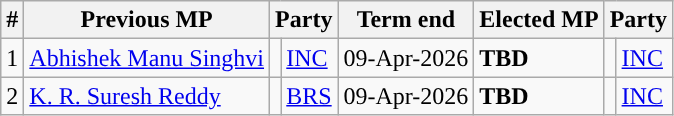<table class="wikitable sortable">
<tr>
<th>#</th>
<th>Previous MP</th>
<th colspan="2">Party</th>
<th>Term end</th>
<th>Elected MP</th>
<th colspan="2">Party</th>
</tr>
<tr>
<td>1</td>
<td><a href='#'>Abhishek Manu Singhvi</a></td>
<td></td>
<td><a href='#'>INC</a></td>
<td>09-Apr-2026</td>
<td><strong>TBD</strong></td>
<td></td>
<td><a href='#'>INC</a></td>
</tr>
<tr>
<td>2</td>
<td><a href='#'>K. R. Suresh Reddy</a></td>
<td></td>
<td><a href='#'>BRS</a></td>
<td>09-Apr-2026</td>
<td><strong>TBD</strong></td>
<td></td>
<td><a href='#'>INC</a></td>
</tr>
</table>
